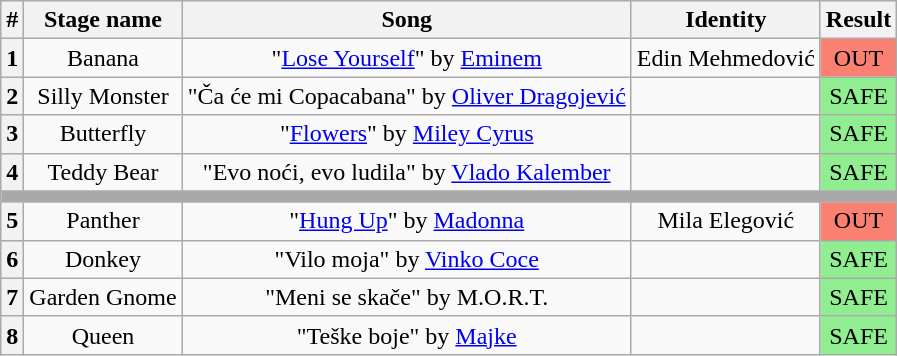<table class="wikitable plainrowheaders" style="text-align: center;">
<tr>
<th>#</th>
<th>Stage name</th>
<th>Song</th>
<th>Identity</th>
<th>Result</th>
</tr>
<tr>
<th>1</th>
<td>Banana</td>
<td>"<a href='#'>Lose Yourself</a>" by <a href='#'>Eminem</a></td>
<td>Edin Mehmedović</td>
<td bgcolor="salmon">OUT</td>
</tr>
<tr>
<th>2</th>
<td>Silly Monster</td>
<td>"Ča će mi Copacabana" by <a href='#'>Oliver Dragojević</a></td>
<td></td>
<td bgcolor="lightgreen">SAFE</td>
</tr>
<tr>
<th>3</th>
<td>Butterfly</td>
<td>"<a href='#'>Flowers</a>" by <a href='#'>Miley Cyrus</a></td>
<td></td>
<td bgcolor="lightgreen">SAFE</td>
</tr>
<tr>
<th>4</th>
<td>Teddy Bear</td>
<td>"Evo noći, evo ludila" by <a href='#'>Vlado Kalember</a></td>
<td></td>
<td bgcolor="lightgreen">SAFE</td>
</tr>
<tr>
<th colspan="5" style="background:darkgrey"></th>
</tr>
<tr>
<th>5</th>
<td>Panther</td>
<td>"<a href='#'>Hung Up</a>" by <a href='#'>Madonna</a></td>
<td>Mila Elegović</td>
<td bgcolor="salmon">OUT</td>
</tr>
<tr>
<th>6</th>
<td>Donkey</td>
<td>"Vilo moja" by <a href='#'>Vinko Coce</a></td>
<td></td>
<td bgcolor="lightgreen">SAFE</td>
</tr>
<tr>
<th>7</th>
<td>Garden Gnome</td>
<td>"Meni se skače" by M.O.R.T.</td>
<td></td>
<td bgcolor="lightgreen">SAFE</td>
</tr>
<tr>
<th>8</th>
<td>Queen</td>
<td>"Teške boje" by <a href='#'>Majke</a></td>
<td></td>
<td bgcolor="lightgreen">SAFE</td>
</tr>
</table>
